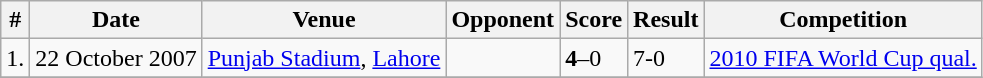<table class="wikitable">
<tr>
<th>#</th>
<th>Date</th>
<th>Venue</th>
<th>Opponent</th>
<th>Score</th>
<th>Result</th>
<th>Competition</th>
</tr>
<tr>
<td>1.</td>
<td>22 October 2007</td>
<td><a href='#'>Punjab Stadium</a>, <a href='#'>Lahore</a></td>
<td></td>
<td><strong>4</strong>–0</td>
<td>7-0</td>
<td><a href='#'>2010 FIFA World Cup qual.</a></td>
</tr>
<tr>
</tr>
</table>
